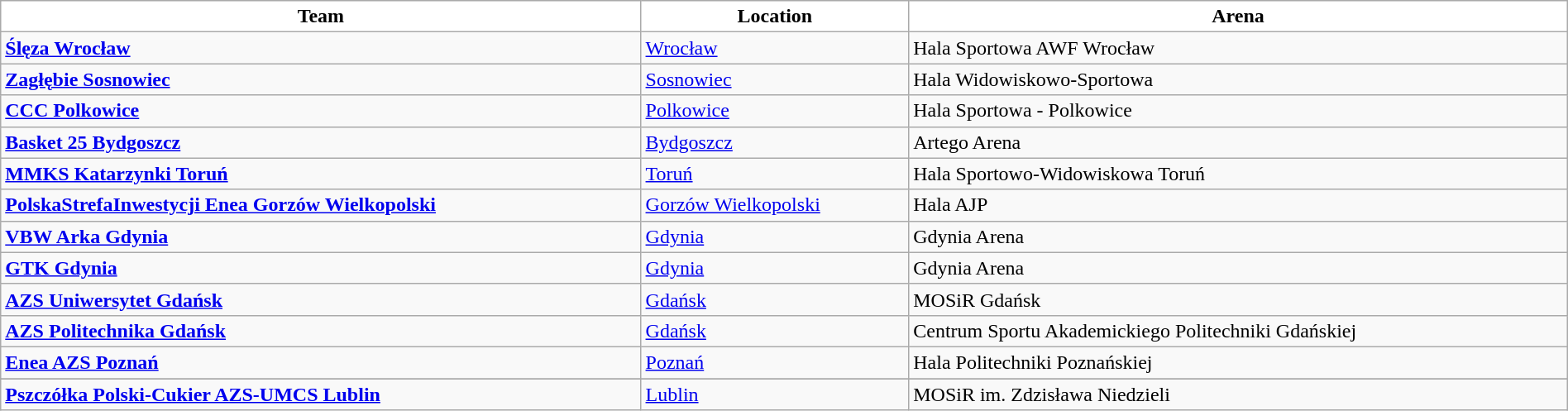<table class="wikitable" style="width:100%; text-align:left">
<tr>
<th style="background:white">Team</th>
<th style="background:white">Location</th>
<th style="background:white">Arena</th>
</tr>
<tr>
<td><strong><a href='#'>Ślęza Wrocław</a></strong></td>
<td><a href='#'>Wrocław</a></td>
<td>Hala Sportowa AWF Wrocław</td>
</tr>
<tr>
<td><strong><a href='#'>Zagłębie Sosnowiec</a></strong></td>
<td><a href='#'>Sosnowiec</a></td>
<td>Hala Widowiskowo-Sportowa</td>
</tr>
<tr>
<td><strong><a href='#'>CCC Polkowice</a></strong></td>
<td><a href='#'>Polkowice</a></td>
<td>Hala Sportowa - Polkowice</td>
</tr>
<tr>
<td><strong><a href='#'>Basket 25 Bydgoszcz</a></strong></td>
<td><a href='#'>Bydgoszcz</a></td>
<td>Artego Arena</td>
</tr>
<tr>
<td><strong><a href='#'>MMKS Katarzynki Toruń</a></strong></td>
<td><a href='#'>Toruń</a></td>
<td>Hala Sportowo-Widowiskowa Toruń</td>
</tr>
<tr>
<td><strong><a href='#'>PolskaStrefaInwestycji Enea Gorzów Wielkopolski</a></strong></td>
<td><a href='#'>Gorzów Wielkopolski</a></td>
<td>Hala AJP</td>
</tr>
<tr>
<td><strong><a href='#'>VBW Arka Gdynia</a></strong></td>
<td><a href='#'>Gdynia</a></td>
<td>Gdynia Arena</td>
</tr>
<tr>
<td><strong><a href='#'>GTK Gdynia</a></strong></td>
<td><a href='#'>Gdynia</a></td>
<td>Gdynia Arena</td>
</tr>
<tr>
<td><strong><a href='#'>AZS Uniwersytet Gdańsk</a></strong></td>
<td><a href='#'>Gdańsk</a></td>
<td>MOSiR Gdańsk</td>
</tr>
<tr>
<td><strong><a href='#'>AZS Politechnika Gdańsk</a></strong></td>
<td><a href='#'>Gdańsk</a></td>
<td>Centrum Sportu Akademickiego Politechniki Gdańskiej</td>
</tr>
<tr>
<td><strong><a href='#'>Enea AZS Poznań</a></strong></td>
<td><a href='#'>Poznań</a></td>
<td>Hala Politechniki Poznańskiej</td>
</tr>
<tr>
</tr>
<tr>
<td><strong><a href='#'>Pszczółka Polski-Cukier AZS-UMCS Lublin</a></strong></td>
<td><a href='#'>Lublin</a></td>
<td>MOSiR im. Zdzisława Niedzieli</td>
</tr>
</table>
